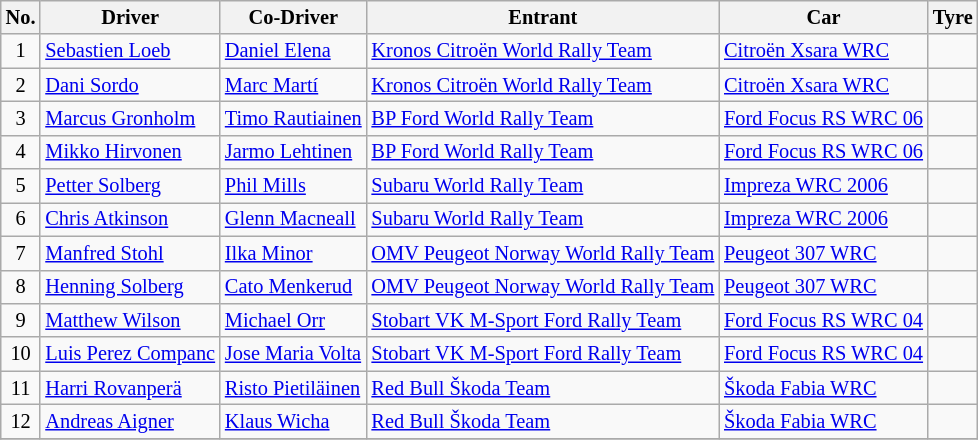<table class="wikitable" style="font-size: 85%;">
<tr>
<th>No.</th>
<th>Driver</th>
<th>Co-Driver</th>
<th>Entrant</th>
<th>Car</th>
<th>Tyre</th>
</tr>
<tr>
<td align="center">1</td>
<td> <a href='#'>Sebastien Loeb</a></td>
<td> <a href='#'>Daniel Elena</a></td>
<td> <a href='#'>Kronos Citroën World Rally Team</a></td>
<td><a href='#'>Citroën Xsara WRC</a></td>
<td align="center"></td>
</tr>
<tr>
<td align="center">2</td>
<td> <a href='#'>Dani Sordo</a></td>
<td> <a href='#'>Marc Martí</a></td>
<td> <a href='#'>Kronos Citroën World Rally Team</a></td>
<td><a href='#'>Citroën Xsara WRC</a></td>
<td align="center"></td>
</tr>
<tr>
<td align="center">3</td>
<td> <a href='#'>Marcus Gronholm</a></td>
<td> <a href='#'>Timo Rautiainen</a></td>
<td> <a href='#'>BP Ford World Rally Team</a></td>
<td><a href='#'>Ford Focus RS WRC 06</a></td>
<td align="center"></td>
</tr>
<tr>
<td align="center">4</td>
<td> <a href='#'>Mikko Hirvonen</a></td>
<td> <a href='#'>Jarmo Lehtinen</a></td>
<td> <a href='#'>BP Ford World Rally Team</a></td>
<td><a href='#'>Ford Focus RS WRC 06</a></td>
<td align="center"></td>
</tr>
<tr>
<td align="center">5</td>
<td> <a href='#'>Petter Solberg</a></td>
<td> <a href='#'>Phil Mills</a></td>
<td> <a href='#'>Subaru World Rally Team</a></td>
<td><a href='#'>Impreza WRC 2006</a></td>
<td align="center"></td>
</tr>
<tr>
<td align="center">6</td>
<td> <a href='#'>Chris Atkinson</a></td>
<td> <a href='#'>Glenn Macneall</a></td>
<td> <a href='#'>Subaru World Rally Team</a></td>
<td><a href='#'>Impreza WRC 2006</a></td>
<td align="center"></td>
</tr>
<tr>
<td align="center">7</td>
<td> <a href='#'>Manfred Stohl</a></td>
<td> <a href='#'>Ilka Minor</a></td>
<td> <a href='#'>OMV Peugeot Norway World Rally Team</a></td>
<td><a href='#'>Peugeot 307 WRC</a></td>
<td align="center"></td>
</tr>
<tr>
<td align="center">8</td>
<td> <a href='#'>Henning Solberg</a></td>
<td> <a href='#'>Cato Menkerud</a></td>
<td> <a href='#'>OMV Peugeot Norway World Rally Team</a></td>
<td><a href='#'>Peugeot 307 WRC</a></td>
<td align="center"></td>
</tr>
<tr>
<td align="center">9</td>
<td> <a href='#'>Matthew Wilson</a></td>
<td> <a href='#'>Michael Orr</a></td>
<td> <a href='#'>Stobart VK M-Sport Ford Rally Team</a></td>
<td><a href='#'>Ford Focus RS WRC 04</a></td>
<td align="center"></td>
</tr>
<tr>
<td align="center">10</td>
<td> <a href='#'>Luis Perez Companc</a></td>
<td> <a href='#'>Jose Maria Volta</a></td>
<td> <a href='#'>Stobart VK M-Sport Ford Rally Team</a></td>
<td><a href='#'>Ford Focus RS WRC 04</a></td>
<td align="center"></td>
</tr>
<tr>
<td align="center">11</td>
<td> <a href='#'>Harri Rovanperä</a></td>
<td> <a href='#'>Risto Pietiläinen</a></td>
<td> <a href='#'>Red Bull Škoda Team</a></td>
<td><a href='#'>Škoda Fabia WRC</a></td>
<td align="center"></td>
</tr>
<tr>
<td align="center">12</td>
<td> <a href='#'>Andreas Aigner</a></td>
<td> <a href='#'>Klaus Wicha</a></td>
<td> <a href='#'>Red Bull Škoda Team</a></td>
<td><a href='#'>Škoda Fabia WRC</a></td>
<td align="center"></td>
</tr>
<tr>
</tr>
</table>
